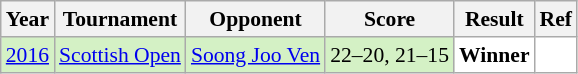<table class="sortable wikitable" style="font-size: 90%;">
<tr>
<th>Year</th>
<th>Tournament</th>
<th>Opponent</th>
<th>Score</th>
<th>Result</th>
<th>Ref</th>
</tr>
<tr style="background:#D4F1C5">
<td align="center"><a href='#'>2016</a></td>
<td align="left"><a href='#'>Scottish Open</a></td>
<td align="left"> <a href='#'>Soong Joo Ven</a></td>
<td align="left">22–20, 21–15</td>
<td style="text-align:left; background:white"> <strong>Winner</strong></td>
<td style="text-align:center; background:white"></td>
</tr>
</table>
